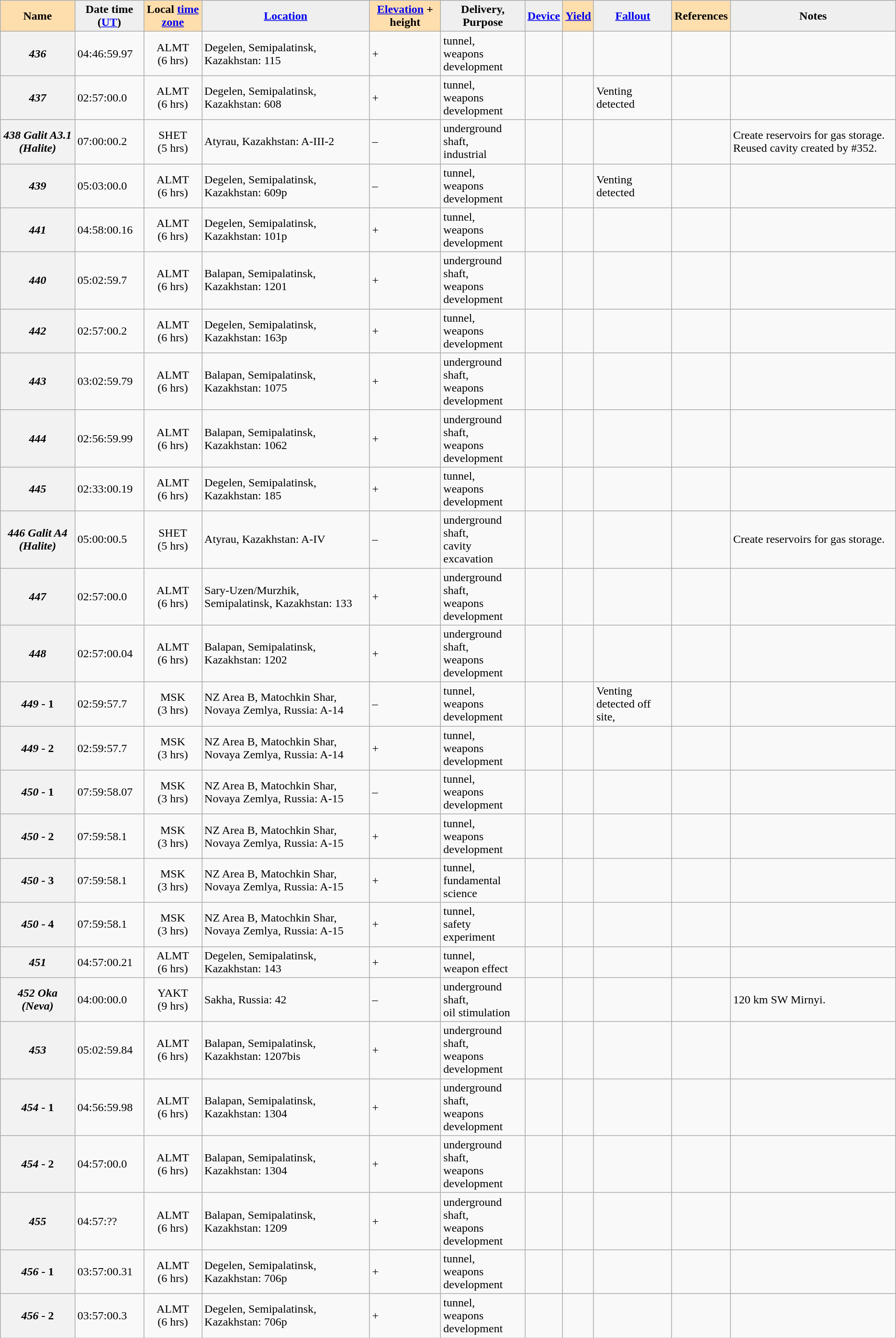<table class="wikitable sortable">
<tr>
<th style="background:#ffdead;">Name </th>
<th style="background:#efefef;">Date time (<a href='#'>UT</a>)</th>
<th style="background:#ffdead;">Local <a href='#'>time zone</a></th>
<th style="background:#efefef;"><a href='#'>Location</a></th>
<th style="background:#ffdead;"><a href='#'>Elevation</a> + height </th>
<th style="background:#efefef;">Delivery, <br>Purpose </th>
<th style="background:#efefef;"><a href='#'>Device</a></th>
<th style="background:#ffdead;"><a href='#'>Yield</a></th>
<th style="background:#efefef;" class="unsortable"><a href='#'>Fallout</a></th>
<th style="background:#ffdead;" class="unsortable">References</th>
<th style="background:#efefef;" class="unsortable">Notes</th>
</tr>
<tr>
<th><em>436</em></th>
<td> 04:46:59.97</td>
<td style="text-align:center;">ALMT (6 hrs)<br></td>
<td>Degelen, Semipalatinsk, Kazakhstan: 115 </td>
<td> +</td>
<td>tunnel,<br>weapons development</td>
<td></td>
<td style="text-align:center;"></td>
<td></td>
<td></td>
<td></td>
</tr>
<tr>
<th><em>437</em></th>
<td> 02:57:00.0</td>
<td style="text-align:center;">ALMT (6 hrs)<br></td>
<td>Degelen, Semipalatinsk, Kazakhstan: 608 </td>
<td> +</td>
<td>tunnel,<br>weapons development</td>
<td></td>
<td style="text-align:center;"></td>
<td>Venting detected</td>
<td></td>
<td></td>
</tr>
<tr>
<th><em>438 Galit A3.1 (Halite)</em></th>
<td> 07:00:00.2</td>
<td style="text-align:center;">SHET (5 hrs)<br></td>
<td>Atyrau, Kazakhstan: A-III-2 </td>
<td> – </td>
<td>underground shaft,<br>industrial</td>
<td></td>
<td style="text-align:center;"></td>
<td></td>
<td></td>
<td>Create reservoirs for gas storage.  Reused cavity created by #352.</td>
</tr>
<tr>
<th><em>439</em></th>
<td> 05:03:00.0</td>
<td style="text-align:center;">ALMT (6 hrs)<br></td>
<td>Degelen, Semipalatinsk, Kazakhstan: 609p </td>
<td> – </td>
<td>tunnel,<br>weapons development</td>
<td></td>
<td style="text-align:center;"></td>
<td>Venting detected</td>
<td></td>
<td></td>
</tr>
<tr>
<th><em>441</em></th>
<td> 04:58:00.16</td>
<td style="text-align:center;">ALMT (6 hrs)<br></td>
<td>Degelen, Semipalatinsk, Kazakhstan: 101p </td>
<td> +</td>
<td>tunnel,<br>weapons development</td>
<td></td>
<td style="text-align:center;"></td>
<td></td>
<td></td>
<td></td>
</tr>
<tr>
<th><em>440</em></th>
<td> 05:02:59.7</td>
<td style="text-align:center;">ALMT (6 hrs)<br></td>
<td>Balapan, Semipalatinsk, Kazakhstan: 1201 </td>
<td> +</td>
<td>underground shaft,<br>weapons development</td>
<td></td>
<td style="text-align:center;"></td>
<td></td>
<td></td>
<td></td>
</tr>
<tr>
<th><em>442</em></th>
<td> 02:57:00.2</td>
<td style="text-align:center;">ALMT (6 hrs)<br></td>
<td>Degelen, Semipalatinsk, Kazakhstan: 163p </td>
<td> +</td>
<td>tunnel,<br>weapons development</td>
<td></td>
<td style="text-align:center;"></td>
<td></td>
<td></td>
<td></td>
</tr>
<tr>
<th><em>443</em></th>
<td> 03:02:59.79</td>
<td style="text-align:center;">ALMT (6 hrs)<br></td>
<td>Balapan, Semipalatinsk, Kazakhstan: 1075 </td>
<td> +</td>
<td>underground shaft,<br>weapons development</td>
<td></td>
<td style="text-align:center;"></td>
<td></td>
<td></td>
<td></td>
</tr>
<tr>
<th><em>444</em></th>
<td> 02:56:59.99</td>
<td style="text-align:center;">ALMT (6 hrs)<br></td>
<td>Balapan, Semipalatinsk, Kazakhstan: 1062 </td>
<td> +</td>
<td>underground shaft,<br>weapons development</td>
<td></td>
<td style="text-align:center;"></td>
<td></td>
<td></td>
<td></td>
</tr>
<tr>
<th><em>445</em></th>
<td> 02:33:00.19</td>
<td style="text-align:center;">ALMT (6 hrs)<br></td>
<td>Degelen, Semipalatinsk, Kazakhstan: 185 </td>
<td> +</td>
<td>tunnel,<br>weapons development</td>
<td></td>
<td style="text-align:center;"></td>
<td></td>
<td></td>
<td></td>
</tr>
<tr>
<th><em>446 Galit A4 (Halite)</em></th>
<td> 05:00:00.5</td>
<td style="text-align:center;">SHET (5 hrs)<br></td>
<td>Atyrau, Kazakhstan: A-IV </td>
<td> – </td>
<td>underground shaft,<br>cavity excavation</td>
<td></td>
<td style="text-align:center;"></td>
<td></td>
<td></td>
<td>Create reservoirs for gas storage.</td>
</tr>
<tr>
<th><em>447</em></th>
<td> 02:57:00.0</td>
<td style="text-align:center;">ALMT (6 hrs)<br></td>
<td>Sary-Uzen/Murzhik, Semipalatinsk, Kazakhstan: 133 </td>
<td> +</td>
<td>underground shaft,<br>weapons development</td>
<td></td>
<td style="text-align:center;"></td>
<td></td>
<td></td>
<td></td>
</tr>
<tr>
<th><em>448</em></th>
<td> 02:57:00.04</td>
<td style="text-align:center;">ALMT (6 hrs)<br></td>
<td>Balapan, Semipalatinsk, Kazakhstan: 1202 </td>
<td> +</td>
<td>underground shaft,<br>weapons development</td>
<td></td>
<td style="text-align:center;"></td>
<td></td>
<td></td>
<td></td>
</tr>
<tr>
<th><em>449</em> - 1</th>
<td> 02:59:57.7</td>
<td style="text-align:center;">MSK (3 hrs)<br></td>
<td>NZ Area B, Matochkin Shar, Novaya Zemlya, Russia: A-14 </td>
<td> – </td>
<td>tunnel,<br>weapons development</td>
<td></td>
<td style="text-align:center;"></td>
<td>Venting detected off site, </td>
<td></td>
<td></td>
</tr>
<tr>
<th><em>449</em> - 2</th>
<td> 02:59:57.7</td>
<td style="text-align:center;">MSK (3 hrs)<br></td>
<td>NZ Area B, Matochkin Shar, Novaya Zemlya, Russia: A-14 </td>
<td> +</td>
<td>tunnel,<br>weapons development</td>
<td></td>
<td style="text-align:center;"></td>
<td></td>
<td></td>
<td></td>
</tr>
<tr>
<th><em>450</em> - 1</th>
<td> 07:59:58.07</td>
<td style="text-align:center;">MSK (3 hrs)<br></td>
<td>NZ Area B, Matochkin Shar, Novaya Zemlya, Russia: A-15 </td>
<td> – </td>
<td>tunnel,<br>weapons development</td>
<td></td>
<td style="text-align:center;"></td>
<td></td>
<td></td>
<td></td>
</tr>
<tr>
<th><em>450</em> - 2</th>
<td> 07:59:58.1</td>
<td style="text-align:center;">MSK (3 hrs)<br></td>
<td>NZ Area B, Matochkin Shar, Novaya Zemlya, Russia: A-15 </td>
<td> +</td>
<td>tunnel,<br>weapons development</td>
<td></td>
<td style="text-align:center;"></td>
<td></td>
<td></td>
<td></td>
</tr>
<tr>
<th><em>450</em> - 3</th>
<td> 07:59:58.1</td>
<td style="text-align:center;">MSK (3 hrs)<br></td>
<td>NZ Area B, Matochkin Shar, Novaya Zemlya, Russia: A-15 </td>
<td> +</td>
<td>tunnel,<br>fundamental science</td>
<td></td>
<td style="text-align:center;"></td>
<td></td>
<td></td>
<td></td>
</tr>
<tr>
<th><em>450</em> - 4</th>
<td> 07:59:58.1</td>
<td style="text-align:center;">MSK (3 hrs)<br></td>
<td>NZ Area B, Matochkin Shar, Novaya Zemlya, Russia: A-15 </td>
<td> +</td>
<td>tunnel,<br>safety experiment</td>
<td></td>
<td style="text-align:center;"></td>
<td></td>
<td></td>
<td></td>
</tr>
<tr>
<th><em>451</em></th>
<td> 04:57:00.21</td>
<td style="text-align:center;">ALMT (6 hrs)<br></td>
<td>Degelen, Semipalatinsk, Kazakhstan: 143 </td>
<td> +</td>
<td>tunnel,<br>weapon effect</td>
<td></td>
<td style="text-align:center;"></td>
<td></td>
<td></td>
<td></td>
</tr>
<tr>
<th><em>452 Oka (Neva)</em></th>
<td> 04:00:00.0</td>
<td style="text-align:center;">YAKT (9 hrs)<br></td>
<td>Sakha, Russia: 42 </td>
<td> – </td>
<td>underground shaft,<br>oil stimulation</td>
<td></td>
<td style="text-align:center;"></td>
<td></td>
<td></td>
<td>120 km SW Mirnyi.</td>
</tr>
<tr>
<th><em>453</em></th>
<td> 05:02:59.84</td>
<td style="text-align:center;">ALMT (6 hrs)<br></td>
<td>Balapan, Semipalatinsk, Kazakhstan: 1207bis </td>
<td> +</td>
<td>underground shaft,<br>weapons development</td>
<td></td>
<td style="text-align:center;"></td>
<td></td>
<td></td>
<td></td>
</tr>
<tr>
<th><em>454</em> - 1</th>
<td> 04:56:59.98</td>
<td style="text-align:center;">ALMT (6 hrs)<br></td>
<td>Balapan, Semipalatinsk, Kazakhstan: 1304 </td>
<td> +</td>
<td>underground shaft,<br>weapons development</td>
<td></td>
<td style="text-align:center;"></td>
<td></td>
<td></td>
<td></td>
</tr>
<tr>
<th><em>454</em> - 2</th>
<td> 04:57:00.0</td>
<td style="text-align:center;">ALMT (6 hrs)<br></td>
<td>Balapan, Semipalatinsk, Kazakhstan: 1304 </td>
<td> +</td>
<td>underground shaft,<br>weapons development</td>
<td></td>
<td style="text-align:center;"></td>
<td></td>
<td></td>
<td></td>
</tr>
<tr>
<th><em>455</em></th>
<td> 04:57:??</td>
<td style="text-align:center;">ALMT (6 hrs)<br></td>
<td>Balapan, Semipalatinsk, Kazakhstan: 1209 </td>
<td> +</td>
<td>underground shaft,<br>weapons development</td>
<td></td>
<td style="text-align:center;"></td>
<td></td>
<td></td>
<td></td>
</tr>
<tr>
<th><em>456</em> - 1</th>
<td> 03:57:00.31</td>
<td style="text-align:center;">ALMT (6 hrs)<br></td>
<td>Degelen, Semipalatinsk, Kazakhstan: 706p </td>
<td> +</td>
<td>tunnel,<br>weapons development</td>
<td></td>
<td style="text-align:center;"></td>
<td></td>
<td></td>
<td></td>
</tr>
<tr>
<th><em>456</em> - 2</th>
<td> 03:57:00.3</td>
<td style="text-align:center;">ALMT (6 hrs)<br></td>
<td>Degelen, Semipalatinsk, Kazakhstan: 706p </td>
<td> +</td>
<td>tunnel,<br>weapons development</td>
<td></td>
<td style="text-align:center;"></td>
<td></td>
<td></td>
<td></td>
</tr>
</table>
